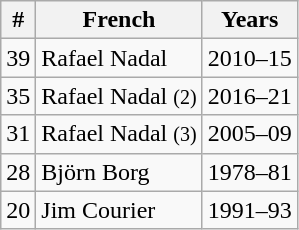<table class=wikitable style="display:inline-table;">
<tr>
<th>#</th>
<th>French</th>
<th>Years</th>
</tr>
<tr>
<td>39</td>
<td> Rafael Nadal</td>
<td>2010–15</td>
</tr>
<tr>
<td>35</td>
<td> Rafael Nadal <small>(2)</small></td>
<td>2016–21</td>
</tr>
<tr>
<td>31</td>
<td> Rafael Nadal <small>(3)</small></td>
<td>2005–09</td>
</tr>
<tr>
<td>28</td>
<td> Björn Borg</td>
<td>1978–81</td>
</tr>
<tr>
<td>20</td>
<td> Jim Courier</td>
<td>1991–93</td>
</tr>
</table>
